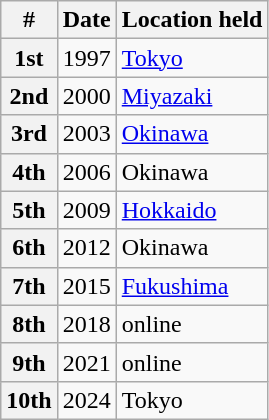<table class="wikitable">
<tr>
<th>#</th>
<th>Date</th>
<th>Location held</th>
</tr>
<tr>
<th>1st</th>
<td>1997</td>
<td><a href='#'>Tokyo</a></td>
</tr>
<tr>
<th>2nd</th>
<td>2000</td>
<td><a href='#'>Miyazaki</a></td>
</tr>
<tr>
<th>3rd</th>
<td>2003</td>
<td><a href='#'>Okinawa</a></td>
</tr>
<tr>
<th>4th</th>
<td>2006</td>
<td>Okinawa</td>
</tr>
<tr>
<th>5th</th>
<td>2009</td>
<td><a href='#'>Hokkaido</a></td>
</tr>
<tr>
<th>6th</th>
<td>2012</td>
<td>Okinawa</td>
</tr>
<tr>
<th>7th</th>
<td>2015</td>
<td><a href='#'>Fukushima</a></td>
</tr>
<tr>
<th>8th</th>
<td>2018</td>
<td>online</td>
</tr>
<tr>
<th>9th</th>
<td>2021</td>
<td>online</td>
</tr>
<tr>
<th>10th</th>
<td>2024</td>
<td>Tokyo</td>
</tr>
</table>
